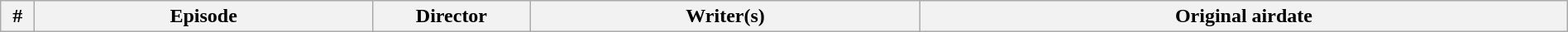<table class="wikitable plainrowheaders" style="width:100%; margin:auto; background:#FFFFFF;">
<tr>
<th width="20">#</th>
<th>Episode</th>
<th width="120">Director</th>
<th>Writer(s)</th>
<th>Original airdate<br>











</th>
</tr>
</table>
